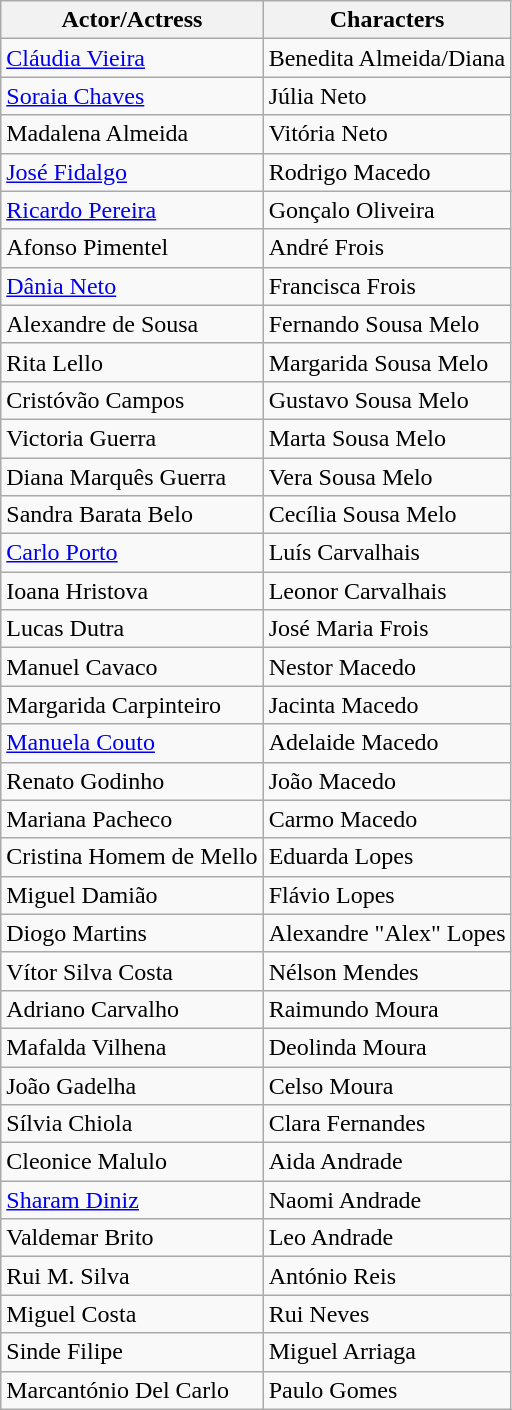<table class="wikitable sortable">
<tr>
<th>Actor/Actress</th>
<th>Characters</th>
</tr>
<tr>
<td><a href='#'>Cláudia Vieira</a></td>
<td>Benedita Almeida/Diana</td>
</tr>
<tr>
<td><a href='#'>Soraia Chaves</a></td>
<td>Júlia Neto</td>
</tr>
<tr>
<td>Madalena Almeida</td>
<td>Vitória Neto</td>
</tr>
<tr>
<td><a href='#'>José Fidalgo</a></td>
<td>Rodrigo Macedo</td>
</tr>
<tr>
<td><a href='#'>Ricardo Pereira</a></td>
<td>Gonçalo Oliveira</td>
</tr>
<tr>
<td>Afonso Pimentel</td>
<td>André Frois</td>
</tr>
<tr>
<td><a href='#'>Dânia Neto</a></td>
<td>Francisca Frois</td>
</tr>
<tr>
<td>Alexandre de Sousa</td>
<td>Fernando Sousa Melo</td>
</tr>
<tr>
<td>Rita Lello</td>
<td>Margarida Sousa Melo</td>
</tr>
<tr>
<td>Cristóvão Campos</td>
<td>Gustavo Sousa Melo</td>
</tr>
<tr>
<td>Victoria Guerra</td>
<td>Marta Sousa Melo</td>
</tr>
<tr>
<td>Diana Marquês Guerra</td>
<td>Vera Sousa Melo</td>
</tr>
<tr>
<td>Sandra Barata Belo</td>
<td>Cecília Sousa Melo</td>
</tr>
<tr>
<td><a href='#'>Carlo Porto</a></td>
<td>Luís Carvalhais</td>
</tr>
<tr>
<td>Ioana Hristova</td>
<td>Leonor Carvalhais</td>
</tr>
<tr>
<td>Lucas Dutra</td>
<td>José Maria Frois</td>
</tr>
<tr>
<td>Manuel Cavaco</td>
<td>Nestor Macedo</td>
</tr>
<tr>
<td>Margarida Carpinteiro</td>
<td>Jacinta Macedo</td>
</tr>
<tr>
<td><a href='#'>Manuela Couto</a></td>
<td>Adelaide Macedo</td>
</tr>
<tr>
<td>Renato Godinho</td>
<td>João Macedo</td>
</tr>
<tr>
<td>Mariana Pacheco</td>
<td>Carmo Macedo</td>
</tr>
<tr>
<td>Cristina Homem de Mello</td>
<td>Eduarda Lopes</td>
</tr>
<tr>
<td>Miguel Damião</td>
<td>Flávio Lopes</td>
</tr>
<tr>
<td>Diogo Martins</td>
<td>Alexandre "Alex" Lopes</td>
</tr>
<tr>
<td>Vítor Silva Costa</td>
<td>Nélson Mendes</td>
</tr>
<tr>
<td>Adriano Carvalho</td>
<td>Raimundo Moura</td>
</tr>
<tr>
<td>Mafalda Vilhena</td>
<td>Deolinda Moura</td>
</tr>
<tr>
<td>João Gadelha</td>
<td>Celso Moura</td>
</tr>
<tr>
<td>Sílvia Chiola</td>
<td>Clara Fernandes</td>
</tr>
<tr>
<td>Cleonice Malulo</td>
<td>Aida Andrade</td>
</tr>
<tr>
<td><a href='#'>Sharam Diniz</a></td>
<td>Naomi Andrade</td>
</tr>
<tr>
<td>Valdemar Brito</td>
<td>Leo Andrade</td>
</tr>
<tr>
<td>Rui M. Silva</td>
<td>António Reis</td>
</tr>
<tr>
<td>Miguel Costa</td>
<td>Rui Neves</td>
</tr>
<tr>
<td>Sinde Filipe</td>
<td>Miguel Arriaga</td>
</tr>
<tr>
<td>Marcantónio Del Carlo</td>
<td>Paulo Gomes</td>
</tr>
</table>
